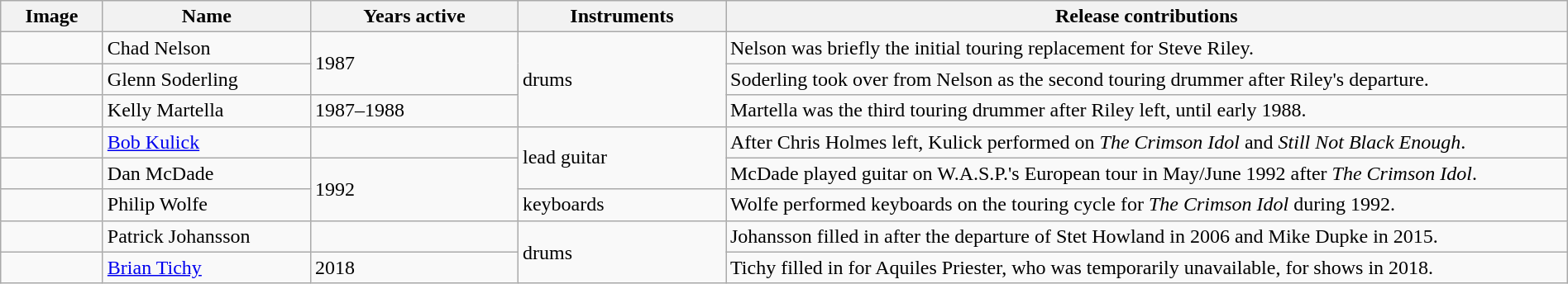<table class="wikitable" border="1" width=100%>
<tr>
<th width="75">Image</th>
<th width="160">Name</th>
<th width="160">Years active</th>
<th width="160">Instruments</th>
<th>Release contributions</th>
</tr>
<tr>
<td></td>
<td>Chad Nelson</td>
<td rowspan="2">1987 </td>
<td rowspan="3">drums</td>
<td>Nelson was briefly the initial touring replacement for Steve Riley.</td>
</tr>
<tr>
<td></td>
<td>Glenn Soderling</td>
<td>Soderling took over from Nelson as the second touring drummer after Riley's departure.</td>
</tr>
<tr>
<td></td>
<td>Kelly Martella</td>
<td>1987–1988 </td>
<td>Martella was the third touring drummer after Riley left, until early 1988.</td>
</tr>
<tr>
<td></td>
<td><a href='#'>Bob Kulick</a></td>
<td></td>
<td rowspan="2">lead guitar</td>
<td>After Chris Holmes left, Kulick performed on <em>The Crimson Idol</em> and <em>Still Not Black Enough</em>.</td>
</tr>
<tr>
<td></td>
<td>Dan McDade</td>
<td rowspan="2">1992 </td>
<td>McDade played guitar on W.A.S.P.'s European tour in May/June 1992 after <em>The Crimson Idol</em>.</td>
</tr>
<tr>
<td></td>
<td>Philip Wolfe</td>
<td>keyboards</td>
<td>Wolfe performed keyboards on the touring cycle for <em>The Crimson Idol</em> during 1992.</td>
</tr>
<tr>
<td></td>
<td>Patrick Johansson</td>
<td></td>
<td rowspan="2">drums</td>
<td>Johansson filled in after the departure of Stet Howland in 2006 and Mike Dupke in 2015.</td>
</tr>
<tr>
<td></td>
<td><a href='#'>Brian Tichy</a></td>
<td>2018 </td>
<td>Tichy filled in for Aquiles Priester, who was temporarily unavailable, for shows in 2018.</td>
</tr>
</table>
